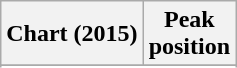<table class="wikitable plainrowheaders sortable" style="text-align:center;">
<tr>
<th scope="col">Chart (2015)</th>
<th scope="col">Peak<br>position</th>
</tr>
<tr>
</tr>
<tr>
</tr>
<tr>
</tr>
<tr>
</tr>
<tr>
</tr>
</table>
